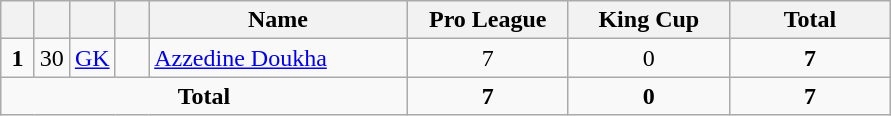<table class="wikitable" style="text-align:center">
<tr>
<th width=15></th>
<th width=15></th>
<th width=15></th>
<th width=15></th>
<th width=165>Name</th>
<th width=100>Pro League</th>
<th width=100>King Cup</th>
<th width=100>Total</th>
</tr>
<tr>
<td><strong>1</strong></td>
<td>30</td>
<td><a href='#'>GK</a></td>
<td></td>
<td align=left><a href='#'>Azzedine Doukha</a></td>
<td>7</td>
<td>0</td>
<td><strong>7</strong></td>
</tr>
<tr>
<td colspan=5><strong>Total</strong></td>
<td><strong>7</strong></td>
<td><strong>0</strong></td>
<td><strong>7</strong></td>
</tr>
</table>
